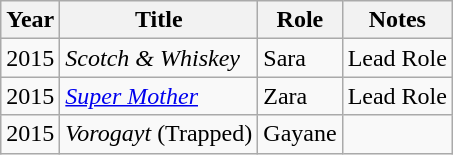<table class="wikitable sortable plainrowheaders">
<tr>
<th>Year</th>
<th>Title</th>
<th>Role</th>
<th class="unsortable">Notes</th>
</tr>
<tr>
<td>2015</td>
<td><em>Scotch & Whiskey</em></td>
<td>Sara</td>
<td>Lead Role</td>
</tr>
<tr>
<td>2015</td>
<td><em><a href='#'>Super Mother</a></em></td>
<td>Zara</td>
<td>Lead Role</td>
</tr>
<tr>
<td>2015</td>
<td><em>Vorogayt</em> (Trapped)</td>
<td>Gayane</td>
<td></td>
</tr>
</table>
